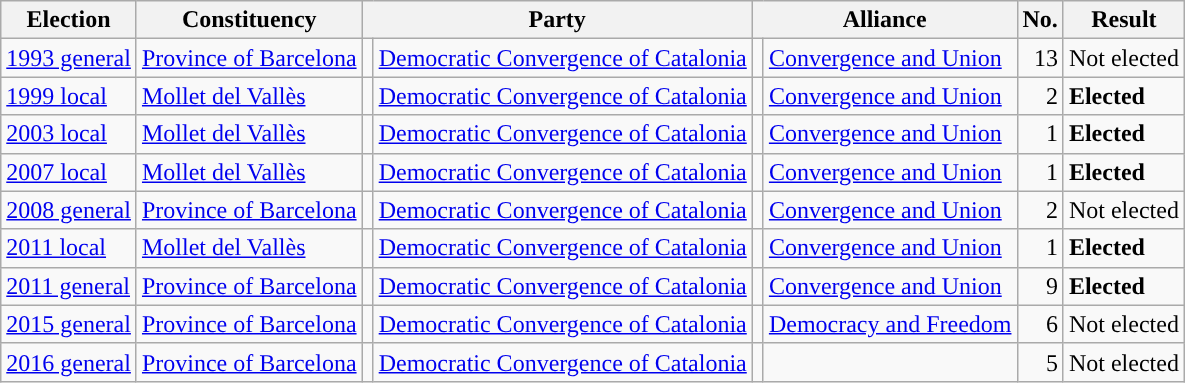<table class="wikitable" style="text-align:left;">
<tr>
<th scope=col>Election</th>
<th scope=col>Constituency</th>
<th scope=col colspan="2">Party</th>
<th scope=col colspan="2">Alliance</th>
<th scope=col>No.</th>
<th scope=col>Result</th>
</tr>
<tr>
<td><a href='#'>1993 general</a></td>
<td><a href='#'>Province of Barcelona</a></td>
<td style="background:"></td>
<td><a href='#'>Democratic Convergence of Catalonia</a></td>
<td style="background:"></td>
<td><a href='#'>Convergence and Union</a></td>
<td align=right>13</td>
<td>Not elected</td>
</tr>
<tr>
<td><a href='#'>1999 local</a></td>
<td><a href='#'>Mollet del Vallès</a></td>
<td style="background:"></td>
<td><a href='#'>Democratic Convergence of Catalonia</a></td>
<td style="background:"></td>
<td><a href='#'>Convergence and Union</a></td>
<td align=right>2</td>
<td><strong>Elected</strong></td>
</tr>
<tr>
<td><a href='#'>2003 local</a></td>
<td><a href='#'>Mollet del Vallès</a></td>
<td style="background:"></td>
<td><a href='#'>Democratic Convergence of Catalonia</a></td>
<td style="background:"></td>
<td><a href='#'>Convergence and Union</a></td>
<td align=right>1</td>
<td><strong>Elected</strong></td>
</tr>
<tr>
<td><a href='#'>2007 local</a></td>
<td><a href='#'>Mollet del Vallès</a></td>
<td style="background:"></td>
<td><a href='#'>Democratic Convergence of Catalonia</a></td>
<td style="background:"></td>
<td><a href='#'>Convergence and Union</a></td>
<td align=right>1</td>
<td><strong>Elected</strong></td>
</tr>
<tr>
<td><a href='#'>2008 general</a></td>
<td><a href='#'>Province of Barcelona</a></td>
<td style="background:"></td>
<td><a href='#'>Democratic Convergence of Catalonia</a></td>
<td style="background:"></td>
<td><a href='#'>Convergence and Union</a></td>
<td align=right>2</td>
<td>Not elected</td>
</tr>
<tr>
<td><a href='#'>2011 local</a></td>
<td><a href='#'>Mollet del Vallès</a></td>
<td style="background:"></td>
<td><a href='#'>Democratic Convergence of Catalonia</a></td>
<td style="background:"></td>
<td><a href='#'>Convergence and Union</a></td>
<td align=right>1</td>
<td><strong>Elected</strong></td>
</tr>
<tr>
<td><a href='#'>2011 general</a></td>
<td><a href='#'>Province of Barcelona</a></td>
<td style="background:"></td>
<td><a href='#'>Democratic Convergence of Catalonia</a></td>
<td style="background:"></td>
<td><a href='#'>Convergence and Union</a></td>
<td align=right>9</td>
<td><strong>Elected</strong></td>
</tr>
<tr>
<td><a href='#'>2015 general</a></td>
<td><a href='#'>Province of Barcelona</a></td>
<td style="background:"></td>
<td><a href='#'>Democratic Convergence of Catalonia</a></td>
<td style="background:"></td>
<td><a href='#'>Democracy and Freedom</a></td>
<td align=right>6</td>
<td>Not elected</td>
</tr>
<tr>
<td><a href='#'>2016 general</a></td>
<td><a href='#'>Province of Barcelona</a></td>
<td style="background:"></td>
<td><a href='#'>Democratic Convergence of Catalonia</a></td>
<td></td>
<td></td>
<td align=right>5</td>
<td>Not elected</td>
</tr>
</table>
